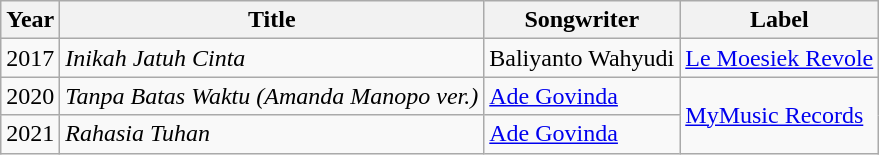<table class="wikitable sortable">
<tr>
<th>Year</th>
<th>Title</th>
<th>Songwriter</th>
<th>Label</th>
</tr>
<tr>
<td>2017</td>
<td><em>Inikah Jatuh Cinta</em></td>
<td>Baliyanto Wahyudi</td>
<td><a href='#'>Le Moesiek Revole</a></td>
</tr>
<tr>
<td>2020</td>
<td><em>Tanpa Batas Waktu (Amanda Manopo ver.)</em></td>
<td><a href='#'>Ade Govinda</a></td>
<td rowspan="2"><a href='#'>MyMusic Records</a></td>
</tr>
<tr>
<td>2021</td>
<td><em>Rahasia Tuhan</em></td>
<td><a href='#'>Ade Govinda</a></td>
</tr>
</table>
